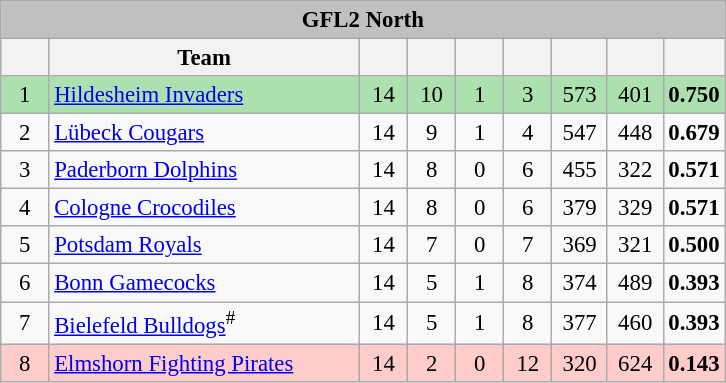<table class="wikitable" style="font-size: 95%;">
<tr>
<th colspan="10" style="background:silver">GFL2 North</th>
</tr>
<tr>
<th width="25"></th>
<th style="width:200px;">Team</th>
<th width="25"></th>
<th width="25"></th>
<th width="25"></th>
<th width="25"></th>
<th width="30"></th>
<th width="30"></th>
<th width="30"></th>
</tr>
<tr style="background:#ace1af" align=center>
<td>1</td>
<td align=left><a href='#'>Hildesheim Invaders</a></td>
<td>14</td>
<td>10</td>
<td>1</td>
<td>3</td>
<td>573</td>
<td>401</td>
<td><strong>0.750</strong></td>
</tr>
<tr align=center>
<td>2</td>
<td align=left><a href='#'>Lübeck Cougars</a></td>
<td>14</td>
<td>9</td>
<td>1</td>
<td>4</td>
<td>547</td>
<td>448</td>
<td><strong>0.679</strong></td>
</tr>
<tr align=center>
<td>3</td>
<td align=left><a href='#'>Paderborn Dolphins</a></td>
<td>14</td>
<td>8</td>
<td>0</td>
<td>6</td>
<td>455</td>
<td>322</td>
<td><strong>0.571</strong></td>
</tr>
<tr align=center>
<td>4</td>
<td align=left><a href='#'>Cologne Crocodiles</a></td>
<td>14</td>
<td>8</td>
<td>0</td>
<td>6</td>
<td>379</td>
<td>329</td>
<td><strong>0.571</strong></td>
</tr>
<tr align=center>
<td>5</td>
<td align=left><a href='#'>Potsdam Royals</a></td>
<td>14</td>
<td>7</td>
<td>0</td>
<td>7</td>
<td>369</td>
<td>321</td>
<td><strong>0.500</strong></td>
</tr>
<tr align=center>
<td>6</td>
<td align=left><a href='#'>Bonn Gamecocks</a></td>
<td>14</td>
<td>5</td>
<td>1</td>
<td>8</td>
<td>374</td>
<td>489</td>
<td><strong>0.393</strong></td>
</tr>
<tr align=center>
<td>7</td>
<td align=left><a href='#'>Bielefeld Bulldogs</a><sup>#</sup></td>
<td>14</td>
<td>5</td>
<td>1</td>
<td>8</td>
<td>377</td>
<td>460</td>
<td><strong>0.393</strong></td>
</tr>
<tr style="background:#ffcccc" align=center>
<td>8</td>
<td align=left><a href='#'>Elmshorn Fighting Pirates</a></td>
<td>14</td>
<td>2</td>
<td>0</td>
<td>12</td>
<td>320</td>
<td>624</td>
<td><strong>0.143</strong></td>
</tr>
</table>
